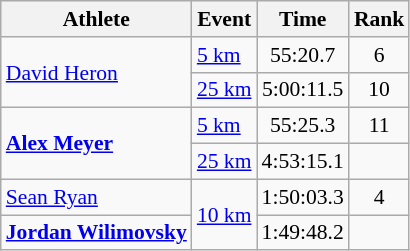<table class="wikitable" style="font-size:90%;">
<tr>
<th>Athlete</th>
<th>Event</th>
<th>Time</th>
<th>Rank</th>
</tr>
<tr align=center>
<td align=left rowspan=2><a href='#'>David Heron</a></td>
<td align=left><a href='#'>5 km</a></td>
<td>55:20.7</td>
<td>6</td>
</tr>
<tr align=center>
<td align=left><a href='#'>25 km</a></td>
<td>5:00:11.5</td>
<td>10</td>
</tr>
<tr align=center>
<td align=left rowspan=2><strong><a href='#'>Alex Meyer</a></strong></td>
<td align=left><a href='#'>5 km</a></td>
<td>55:25.3</td>
<td>11</td>
</tr>
<tr align=center>
<td align=left><a href='#'>25 km</a></td>
<td>4:53:15.1</td>
<td></td>
</tr>
<tr align=center>
<td align=left><a href='#'>Sean Ryan</a></td>
<td align=left rowspan=2><a href='#'>10 km</a></td>
<td>1:50:03.3</td>
<td>4</td>
</tr>
<tr align=center>
<td align=left><strong><a href='#'>Jordan Wilimovsky</a></strong></td>
<td>1:49:48.2</td>
<td></td>
</tr>
</table>
